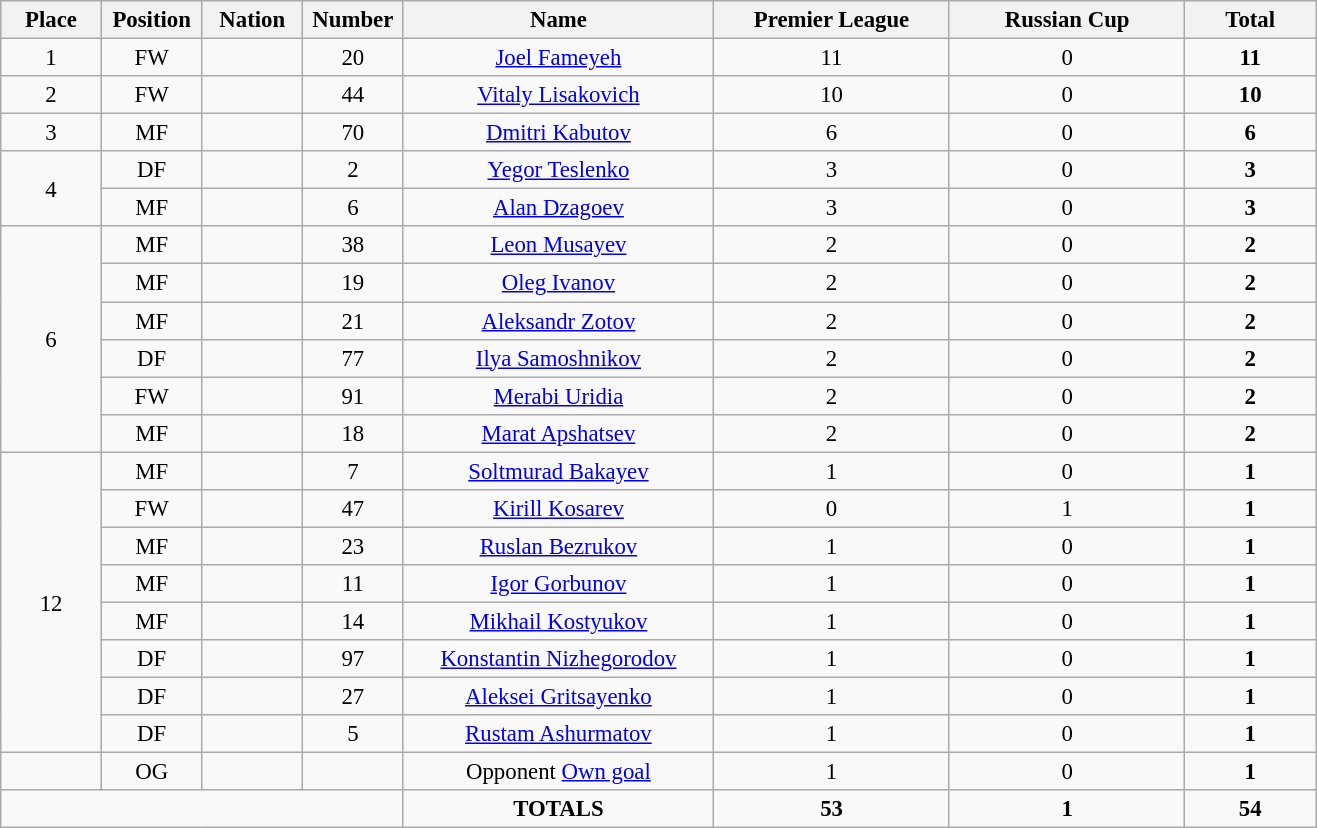<table class="wikitable" style="font-size: 95%; text-align: center;">
<tr>
<th width=60>Place</th>
<th width=60>Position</th>
<th width=60>Nation</th>
<th width=60>Number</th>
<th width=200>Name</th>
<th width=150>Premier League</th>
<th width=150>Russian Cup</th>
<th width=80>Total</th>
</tr>
<tr>
<td rowspan=1>1</td>
<td>FW</td>
<td></td>
<td>20</td>
<td><a href='#'>Joel Fameyeh</a></td>
<td>11</td>
<td>0</td>
<td><strong>11</strong></td>
</tr>
<tr>
<td rowspan=1>2</td>
<td>FW</td>
<td></td>
<td>44</td>
<td><a href='#'>Vitaly Lisakovich</a></td>
<td>10</td>
<td>0</td>
<td><strong>10</strong></td>
</tr>
<tr>
<td rowspan=1>3</td>
<td>MF</td>
<td></td>
<td>70</td>
<td><a href='#'>Dmitri Kabutov</a></td>
<td>6</td>
<td>0</td>
<td><strong>6</strong></td>
</tr>
<tr>
<td rowspan=2>4</td>
<td>DF</td>
<td></td>
<td>2</td>
<td><a href='#'>Yegor Teslenko</a></td>
<td>3</td>
<td>0</td>
<td><strong>3</strong></td>
</tr>
<tr>
<td>MF</td>
<td></td>
<td>6</td>
<td><a href='#'>Alan Dzagoev</a></td>
<td>3</td>
<td>0</td>
<td><strong>3</strong></td>
</tr>
<tr>
<td rowspan=6>6</td>
<td>MF</td>
<td></td>
<td>38</td>
<td><a href='#'>Leon Musayev</a></td>
<td>2</td>
<td>0</td>
<td><strong>2</strong></td>
</tr>
<tr>
<td>MF</td>
<td></td>
<td>19</td>
<td><a href='#'>Oleg Ivanov</a></td>
<td>2</td>
<td>0</td>
<td><strong>2</strong></td>
</tr>
<tr>
<td>MF</td>
<td></td>
<td>21</td>
<td><a href='#'>Aleksandr Zotov</a></td>
<td>2</td>
<td>0</td>
<td><strong>2</strong></td>
</tr>
<tr>
<td>DF</td>
<td></td>
<td>77</td>
<td><a href='#'>Ilya Samoshnikov</a></td>
<td>2</td>
<td>0</td>
<td><strong>2</strong></td>
</tr>
<tr>
<td>FW</td>
<td></td>
<td>91</td>
<td><a href='#'>Merabi Uridia</a></td>
<td>2</td>
<td>0</td>
<td><strong>2</strong></td>
</tr>
<tr>
<td>MF</td>
<td></td>
<td>18</td>
<td><a href='#'>Marat Apshatsev</a></td>
<td>2</td>
<td>0</td>
<td><strong>2</strong></td>
</tr>
<tr>
<td rowspan=8>12</td>
<td>MF</td>
<td></td>
<td>7</td>
<td><a href='#'>Soltmurad Bakayev</a></td>
<td>1</td>
<td>0</td>
<td><strong>1</strong></td>
</tr>
<tr>
<td>FW</td>
<td></td>
<td>47</td>
<td><a href='#'>Kirill Kosarev</a></td>
<td>0</td>
<td>1</td>
<td><strong>1</strong></td>
</tr>
<tr>
<td>MF</td>
<td></td>
<td>23</td>
<td><a href='#'>Ruslan Bezrukov</a></td>
<td>1</td>
<td>0</td>
<td><strong>1</strong></td>
</tr>
<tr>
<td>MF</td>
<td></td>
<td>11</td>
<td><a href='#'>Igor Gorbunov</a></td>
<td>1</td>
<td>0</td>
<td><strong>1</strong></td>
</tr>
<tr>
<td>MF</td>
<td></td>
<td>14</td>
<td><a href='#'>Mikhail Kostyukov</a></td>
<td>1</td>
<td>0</td>
<td><strong>1</strong></td>
</tr>
<tr>
<td>DF</td>
<td></td>
<td>97</td>
<td><a href='#'>Konstantin Nizhegorodov</a></td>
<td>1</td>
<td>0</td>
<td><strong>1</strong></td>
</tr>
<tr>
<td>DF</td>
<td></td>
<td>27</td>
<td><a href='#'>Aleksei Gritsayenko</a></td>
<td>1</td>
<td>0</td>
<td><strong>1</strong></td>
</tr>
<tr>
<td>DF</td>
<td></td>
<td>5</td>
<td><a href='#'>Rustam Ashurmatov</a></td>
<td>1</td>
<td>0</td>
<td><strong>1</strong></td>
</tr>
<tr>
<td rowspan=1></td>
<td>OG</td>
<td></td>
<td></td>
<td>Opponent <a href='#'>Own goal</a></td>
<td>1</td>
<td>0</td>
<td><strong>1</strong></td>
</tr>
<tr>
<td colspan="4"></td>
<td><strong>TOTALS</strong></td>
<td><strong>53</strong></td>
<td><strong>1</strong></td>
<td><strong>54</strong></td>
</tr>
</table>
